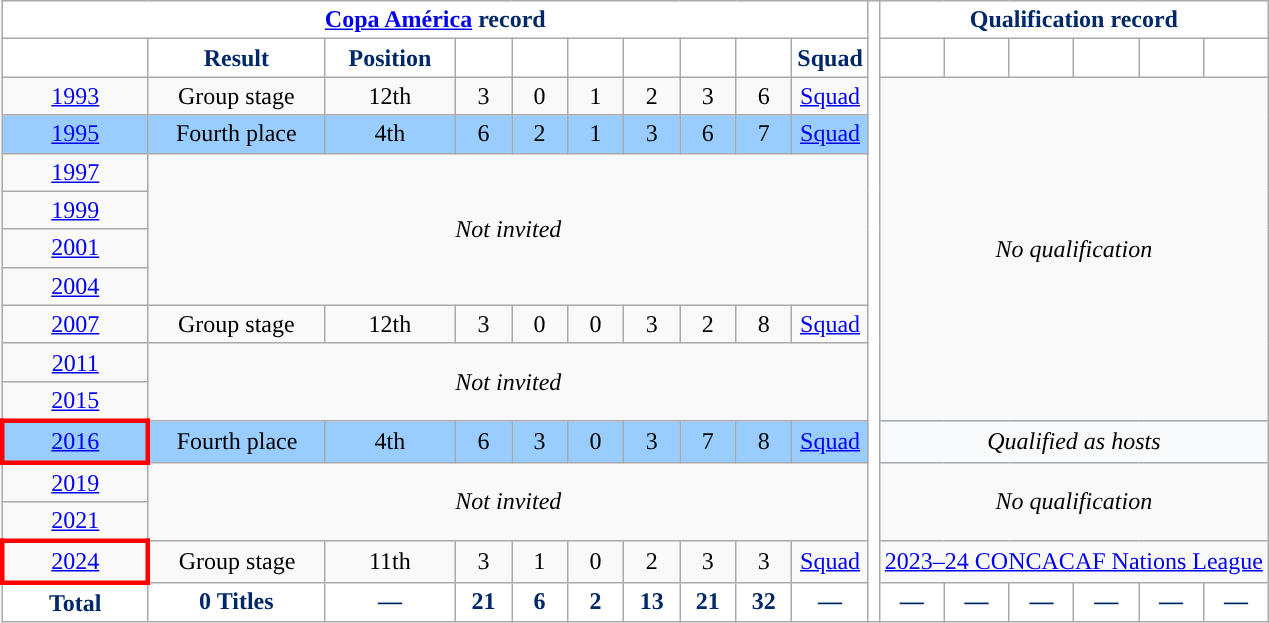<table class="wikitable" style="text-align: center;">
<tr>
<th colspan="10" style="color:#002868; background:white;"><a href='#'>Copa América</a> record</th>
<th rowspan="16" style="color:#002868; background:white;"></th>
<th colspan="6" style="color:#002868; background:white;">Qualification record</th>
</tr>
<tr>
<th style="color:#002868; background:white;width:90px;"></th>
<th style="color:#002868; background:white;width:110px;">Result</th>
<th style="color:#002868; background:white;width:80px;">Position</th>
<th style="color:#002868; background:white;width:30px;"></th>
<th style="color:#002868; background:white;width:30px;"></th>
<th style="color:#002868; background:white;width:30px;"></th>
<th style="color:#002868; background:white;width:30px;"></th>
<th style="color:#002868; background:white;width:30px;"></th>
<th style="color:#002868; background:white;width:30px;"></th>
<th style="color:#002868; background:white;">Squad</th>
<th style="color:#002868; background:white;"></th>
<th style="color:#002868; background:white;"></th>
<th style="color:#002868; background:white;"></th>
<th style="color:#002868; background:white;"></th>
<th style="color:#002868; background:white;"></th>
<th style="color:#002868; background:white;"></th>
</tr>
<tr>
<td> <a href='#'>1993</a></td>
<td>Group stage</td>
<td>12th</td>
<td>3</td>
<td>0</td>
<td>1</td>
<td>2</td>
<td>3</td>
<td>6</td>
<td><a href='#'>Squad</a></td>
<td colspan="6" rowspan="9"><em>No qualification</em></td>
</tr>
<tr style="background:#9acdff;">
<td> <a href='#'>1995</a></td>
<td>Fourth place</td>
<td>4th</td>
<td>6</td>
<td>2</td>
<td>1</td>
<td>3</td>
<td>6</td>
<td>7</td>
<td><a href='#'>Squad</a></td>
</tr>
<tr>
<td> <a href='#'>1997</a></td>
<td colspan="9" rowspan="4"><em>Not invited</em></td>
</tr>
<tr>
<td> <a href='#'>1999</a></td>
</tr>
<tr>
<td> <a href='#'>2001</a></td>
</tr>
<tr>
<td> <a href='#'>2004</a></td>
</tr>
<tr>
<td> <a href='#'>2007</a></td>
<td>Group stage</td>
<td>12th</td>
<td>3</td>
<td>0</td>
<td>0</td>
<td>3</td>
<td>2</td>
<td>8</td>
<td><a href='#'>Squad</a></td>
</tr>
<tr>
<td> <a href='#'>2011</a></td>
<td colspan="9" rowspan="2"><em>Not invited</em></td>
</tr>
<tr>
<td> <a href='#'>2015</a></td>
</tr>
<tr style="background:#9acdff;">
<td style="border: 3px solid red"> <a href='#'>2016</a></td>
<td>Fourth place</td>
<td>4th</td>
<td>6</td>
<td>3</td>
<td>0</td>
<td>3</td>
<td>7</td>
<td>8</td>
<td><a href='#'>Squad</a></td>
<td colspan="6" bgcolor="#f8f9fa"><em>Qualified as hosts</em></td>
</tr>
<tr>
<td> <a href='#'>2019</a></td>
<td colspan="9" rowspan="2"><em>Not invited</em></td>
<td colspan="6" rowspan="2"><em>No qualification</em></td>
</tr>
<tr>
<td> <a href='#'>2021</a></td>
</tr>
<tr>
<td style="border: 3px solid red"> <a href='#'>2024</a></td>
<td>Group stage</td>
<td>11th</td>
<td>3</td>
<td>1</td>
<td>0</td>
<td>2</td>
<td>3</td>
<td>3</td>
<td><a href='#'>Squad</a></td>
<td colspan="6"><a href='#'>2023–24 CONCACAF Nations League</a></td>
</tr>
<tr>
<th style="color:#002868; background:white;">Total</th>
<th style="color:#002868; background:white;">0 Titles</th>
<th style="color:#002868; background:white;"><strong>—</strong></th>
<th style="color:#002868; background:white;">21</th>
<th style="color:#002868; background:white;">6</th>
<th style="color:#002868; background:white;">2</th>
<th style="color:#002868; background:white;">13</th>
<th style="color:#002868; background:white;">21</th>
<th style="color:#002868; background:white;">32</th>
<th style="color:#002868; background:white;"><strong>—</strong></th>
<th style="color:#002868; background:white;"><strong>—</strong></th>
<th style="color:#002868; background:white;"><strong>—</strong></th>
<th style="color:#002868; background:white;"><strong>—</strong></th>
<th style="color:#002868; background:white;"><strong>—</strong></th>
<th style="color:#002868; background:white;"><strong>—</strong></th>
<th style="color:#002868; background:white;"><strong>—</strong></th>
</tr>
</table>
